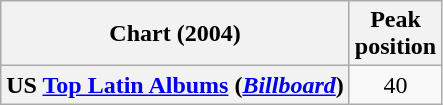<table class="wikitable plainrowheaders" style="text-align:center">
<tr>
<th scope="col">Chart (2004)</th>
<th scope="col">Peak<br>position</th>
</tr>
<tr>
<th scope="row">US <a href='#'>Top Latin Albums</a> (<em><a href='#'>Billboard</a></em>)</th>
<td>40</td>
</tr>
</table>
